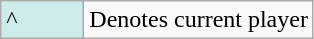<table class="wikitable">
<tr>
<td style="background-color:#CFECEC; width:3em">^</td>
<td>Denotes current player</td>
</tr>
</table>
